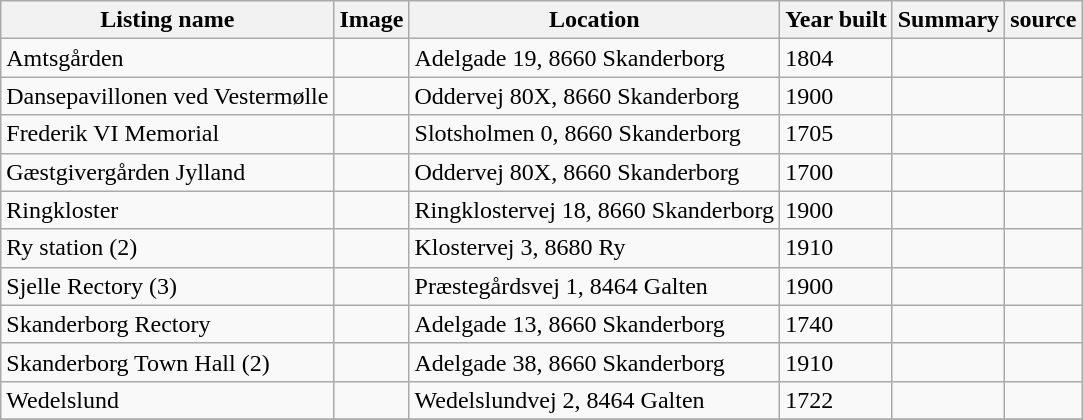<table class="wikitable sortable">
<tr>
<th>Listing name</th>
<th>Image</th>
<th>Location</th>
<th>Year built</th>
<th>Summary</th>
<th>source</th>
</tr>
<tr>
<td>Amtsgården</td>
<td></td>
<td>Adelgade 19, 8660 Skanderborg</td>
<td>1804</td>
<td></td>
<td></td>
</tr>
<tr>
<td>Dansepavillonen ved Vestermølle</td>
<td></td>
<td>Oddervej 80X, 8660 Skanderborg</td>
<td>1900</td>
<td></td>
<td></td>
</tr>
<tr>
<td>Frederik VI Memorial</td>
<td></td>
<td>Slotsholmen 0, 8660 Skanderborg</td>
<td>1705</td>
<td></td>
<td></td>
</tr>
<tr>
<td>Gæstgivergården Jylland</td>
<td></td>
<td>Oddervej 80X, 8660 Skanderborg</td>
<td>1700</td>
<td></td>
<td></td>
</tr>
<tr>
<td>Ringkloster</td>
<td></td>
<td>Ringklostervej 18, 8660 Skanderborg</td>
<td>1900</td>
<td></td>
<td></td>
</tr>
<tr>
<td>Ry station (2)</td>
<td></td>
<td>Klostervej 3, 8680 Ry</td>
<td>1910</td>
<td></td>
<td></td>
</tr>
<tr>
<td>Sjelle Rectory (3)</td>
<td></td>
<td>Præstegårdsvej 1, 8464 Galten</td>
<td>1900</td>
<td></td>
<td></td>
</tr>
<tr>
<td>Skanderborg Rectory</td>
<td></td>
<td>Adelgade 13, 8660 Skanderborg</td>
<td>1740</td>
<td></td>
<td></td>
</tr>
<tr>
<td>Skanderborg Town Hall (2)</td>
<td></td>
<td>Adelgade 38, 8660 Skanderborg</td>
<td>1910</td>
<td></td>
<td></td>
</tr>
<tr>
<td>Wedelslund</td>
<td></td>
<td>Wedelslundvej 2, 8464 Galten</td>
<td>1722</td>
<td></td>
<td></td>
</tr>
<tr>
</tr>
</table>
